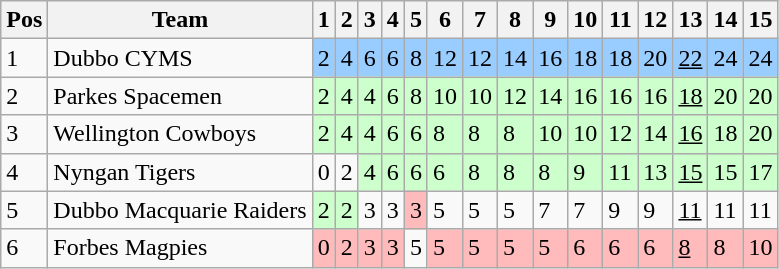<table class="wikitable">
<tr>
<th>Pos</th>
<th>Team</th>
<th>1</th>
<th>2</th>
<th>3</th>
<th>4</th>
<th>5</th>
<th>6</th>
<th>7</th>
<th>8</th>
<th>9</th>
<th>10</th>
<th>11</th>
<th>12</th>
<th>13</th>
<th>14</th>
<th>15</th>
</tr>
<tr>
<td>1</td>
<td> Dubbo CYMS</td>
<td style="background:#99ccff;">2</td>
<td style="background:#99ccff;">4</td>
<td style="background:#99ccff;">6</td>
<td style="background:#99ccff;">6</td>
<td style="background:#99ccff;">8</td>
<td style="background:#99ccff;">12</td>
<td style="background:#99ccff;">12</td>
<td style="background:#99ccff;">14</td>
<td style="background:#99ccff;">16</td>
<td style="background:#99ccff;">18</td>
<td style="background:#99ccff;">18</td>
<td style="background:#99ccff;">20</td>
<td style="background:#99ccff;"><u>22</u></td>
<td style="background:#99ccff;">24</td>
<td style="background:#99ccff;">24</td>
</tr>
<tr>
<td>2</td>
<td> Parkes Spacemen</td>
<td style="background:#ccffcc;">2</td>
<td style="background:#ccffcc;">4</td>
<td style="background:#ccffcc;">4</td>
<td style="background:#ccffcc;">6</td>
<td style="background:#ccffcc;">8</td>
<td style="background:#ccffcc;">10</td>
<td style="background:#ccffcc;">10</td>
<td style="background:#ccffcc;">12</td>
<td style="background:#ccffcc;">14</td>
<td style="background:#ccffcc;">16</td>
<td style="background:#ccffcc;">16</td>
<td style="background:#ccffcc;">16</td>
<td style="background:#ccffcc;"><u>18</u></td>
<td style="background:#ccffcc;">20</td>
<td style="background:#ccffcc;">20</td>
</tr>
<tr>
<td>3</td>
<td> Wellington Cowboys</td>
<td style="background:#ccffcc;">2</td>
<td style="background:#ccffcc;">4</td>
<td style="background:#ccffcc;">4</td>
<td style="background:#ccffcc;">6</td>
<td style="background:#ccffcc;">6</td>
<td style="background:#ccffcc;">8</td>
<td style="background:#ccffcc;">8</td>
<td style="background:#ccffcc;">8</td>
<td style="background:#ccffcc;">10</td>
<td style="background:#ccffcc;">10</td>
<td style="background:#ccffcc;">12</td>
<td style="background:#ccffcc;">14</td>
<td style="background:#ccffcc;"><u>16</u></td>
<td style="background:#ccffcc;">18</td>
<td style="background:#ccffcc;">20</td>
</tr>
<tr>
<td>4</td>
<td> Nyngan Tigers</td>
<td>0</td>
<td>2</td>
<td style="background:#ccffcc;">4</td>
<td style="background:#ccffcc;">6</td>
<td style="background:#ccffcc;">6</td>
<td style="background:#ccffcc;">6</td>
<td style="background:#ccffcc;">8</td>
<td style="background:#ccffcc;">8</td>
<td style="background:#ccffcc;">8</td>
<td style="background:#ccffcc;">9</td>
<td style="background:#ccffcc;">11</td>
<td style="background:#ccffcc;">13</td>
<td style="background:#ccffcc;"><u>15</u></td>
<td style="background:#ccffcc;">15</td>
<td style="background:#ccffcc;">17</td>
</tr>
<tr>
<td>5</td>
<td> Dubbo Macquarie Raiders</td>
<td style="background:#ccffcc;">2</td>
<td style="background:#ccffcc;">2</td>
<td>3</td>
<td>3</td>
<td style="background:#ffbbbb;">3</td>
<td>5</td>
<td>5</td>
<td>5</td>
<td>7</td>
<td>7</td>
<td>9</td>
<td>9</td>
<td><u>11</u></td>
<td>11</td>
<td>11</td>
</tr>
<tr>
<td>6</td>
<td> Forbes Magpies</td>
<td style="background:#ffbbbb;">0</td>
<td style="background:#ffbbbb;">2</td>
<td style="background:#ffbbbb;">3</td>
<td style="background:#ffbbbb;">3</td>
<td>5</td>
<td style="background:#ffbbbb;">5</td>
<td style="background:#ffbbbb;">5</td>
<td style="background:#ffbbbb;">5</td>
<td style="background:#ffbbbb;">5</td>
<td style="background:#ffbbbb;">6</td>
<td style="background:#ffbbbb;">6</td>
<td style="background:#ffbbbb;">6</td>
<td style="background:#ffbbbb;"><u>8</u></td>
<td style="background:#ffbbbb;">8</td>
<td style="background:#ffbbbb;">10</td>
</tr>
</table>
